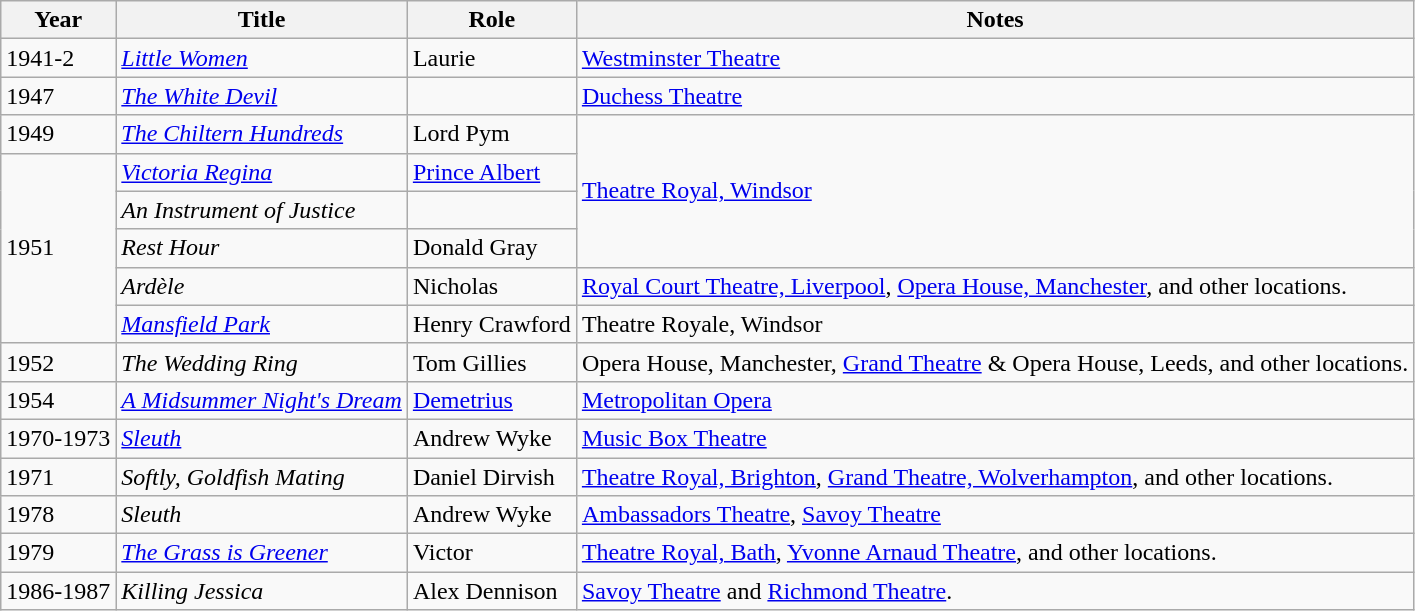<table class="wikitable">
<tr>
<th>Year</th>
<th>Title</th>
<th>Role</th>
<th>Notes</th>
</tr>
<tr>
<td>1941-2</td>
<td><a href='#'><em>Little Women</em></a></td>
<td>Laurie</td>
<td><a href='#'>Westminster Theatre</a></td>
</tr>
<tr>
<td>1947</td>
<td><a href='#'><em>The White Devil</em></a></td>
<td></td>
<td><a href='#'>Duchess Theatre</a></td>
</tr>
<tr>
<td>1949</td>
<td><a href='#'><em>The Chiltern Hundreds</em></a></td>
<td>Lord Pym</td>
<td rowspan="4"><a href='#'>Theatre Royal, Windsor</a></td>
</tr>
<tr>
<td rowspan="5">1951</td>
<td><a href='#'><em>Victoria Regina</em></a></td>
<td><a href='#'>Prince Albert</a></td>
</tr>
<tr>
<td><em>An Instrument of Justice</em></td>
<td></td>
</tr>
<tr>
<td><em>Rest Hour</em></td>
<td>Donald Gray</td>
</tr>
<tr>
<td><em>Ardèle</em></td>
<td>Nicholas</td>
<td><a href='#'>Royal Court Theatre, Liverpool</a>, <a href='#'>Opera House, Manchester</a>, and other locations.</td>
</tr>
<tr>
<td><a href='#'><em>Mansfield Park</em></a></td>
<td>Henry Crawford</td>
<td>Theatre Royale, Windsor</td>
</tr>
<tr>
<td>1952</td>
<td><em>The Wedding Ring</em></td>
<td>Tom Gillies</td>
<td>Opera House, Manchester, <a href='#'>Grand Theatre</a> & Opera House, Leeds, and other locations.</td>
</tr>
<tr>
<td>1954</td>
<td><a href='#'><em>A Midsummer Night's Dream</em></a></td>
<td><a href='#'>Demetrius</a></td>
<td><a href='#'>Metropolitan Opera</a></td>
</tr>
<tr>
<td>1970-1973</td>
<td><em><a href='#'>Sleuth</a></em></td>
<td>Andrew Wyke</td>
<td><a href='#'>Music Box Theatre</a></td>
</tr>
<tr>
<td>1971</td>
<td><em>Softly, Goldfish Mating</em></td>
<td>Daniel Dirvish</td>
<td><a href='#'>Theatre Royal, Brighton</a>, <a href='#'>Grand Theatre, Wolverhampton</a>, and other locations.</td>
</tr>
<tr>
<td>1978</td>
<td><em>Sleuth</em></td>
<td>Andrew Wyke</td>
<td><a href='#'>Ambassadors Theatre</a>, <a href='#'>Savoy Theatre</a></td>
</tr>
<tr>
<td>1979</td>
<td><em><a href='#'>The Grass is Greener</a></em></td>
<td>Victor</td>
<td><a href='#'>Theatre Royal, Bath</a>, <a href='#'>Yvonne Arnaud Theatre</a>, and other locations.</td>
</tr>
<tr>
<td>1986-1987</td>
<td><em>Killing Jessica</em></td>
<td>Alex Dennison</td>
<td><a href='#'>Savoy Theatre</a> and <a href='#'>Richmond Theatre</a>.</td>
</tr>
</table>
